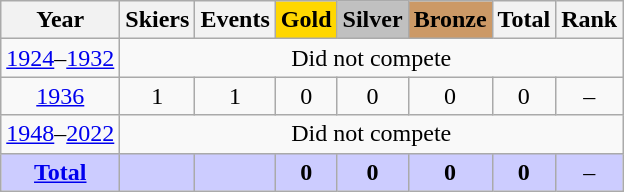<table class="wikitable sortable collapsible collapsed">
<tr>
<th>Year</th>
<th>Skiers</th>
<th>Events</th>
<th style="text-align:center; background-color:gold;"><strong>Gold</strong></th>
<th style="text-align:center; background-color:silver;"><strong>Silver</strong></th>
<th style="text-align:center; background-color:#c96;"><strong>Bronze</strong></th>
<th>Total</th>
<th>Rank</th>
</tr>
<tr style="text-align:center">
<td><a href='#'>1924</a>–<a href='#'>1932</a></td>
<td colspan=7>Did not compete</td>
</tr>
<tr style="text-align:center">
<td><a href='#'>1936</a></td>
<td>1</td>
<td>1</td>
<td>0</td>
<td>0</td>
<td>0</td>
<td>0</td>
<td>–</td>
</tr>
<tr style="text-align:center">
<td><a href='#'>1948</a>–<a href='#'>2022</a></td>
<td colspan=7>Did not compete</td>
</tr>
<tr style="text-align:center; background-color:#ccf;">
<td><strong><a href='#'>Total</a></strong></td>
<td></td>
<td></td>
<td><strong>0</strong></td>
<td><strong>0</strong></td>
<td><strong>0</strong></td>
<td><strong>0</strong></td>
<td><em>–</em></td>
</tr>
</table>
